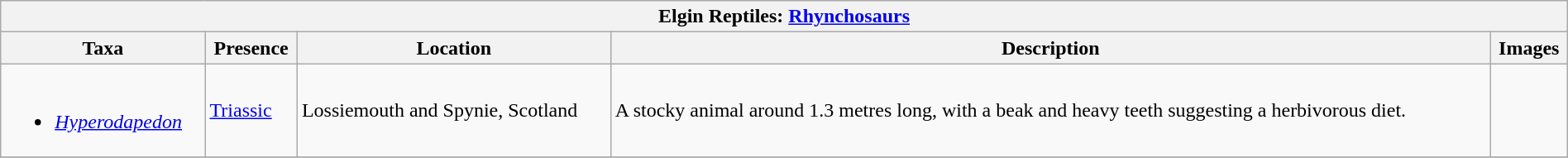<table class="wikitable" align="center" width="100%">
<tr>
<th colspan="5" align="center">Elgin Reptiles: <strong><a href='#'>Rhynchosaurs</a></strong></th>
</tr>
<tr>
<th>Taxa</th>
<th>Presence</th>
<th>Location</th>
<th>Description</th>
<th>Images</th>
</tr>
<tr>
<td><br><ul><li><em><a href='#'>Hyperodapedon</a></em></li></ul></td>
<td><a href='#'>Triassic</a></td>
<td>Lossiemouth and Spynie, Scotland</td>
<td>A stocky animal around 1.3 metres long, with a beak and heavy teeth suggesting a herbivorous diet.</td>
<td></td>
</tr>
<tr>
</tr>
</table>
